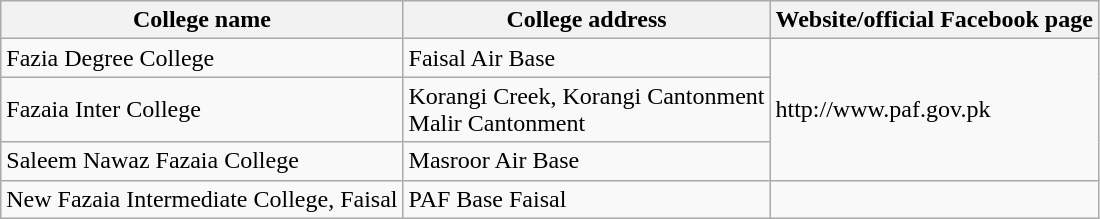<table class="wikitable">
<tr>
<th>College name</th>
<th>College address</th>
<th>Website/official Facebook page</th>
</tr>
<tr>
<td>Fazia Degree College</td>
<td>Faisal Air Base</td>
<td rowspan="3">http://www.paf.gov.pk</td>
</tr>
<tr>
<td>Fazaia Inter College</td>
<td>Korangi Creek, Korangi Cantonment<br>Malir Cantonment</td>
</tr>
<tr>
<td>Saleem Nawaz Fazaia College</td>
<td>Masroor Air Base</td>
</tr>
<tr>
<td>New Fazaia Intermediate College, Faisal</td>
<td>PAF Base Faisal</td>
</tr>
</table>
